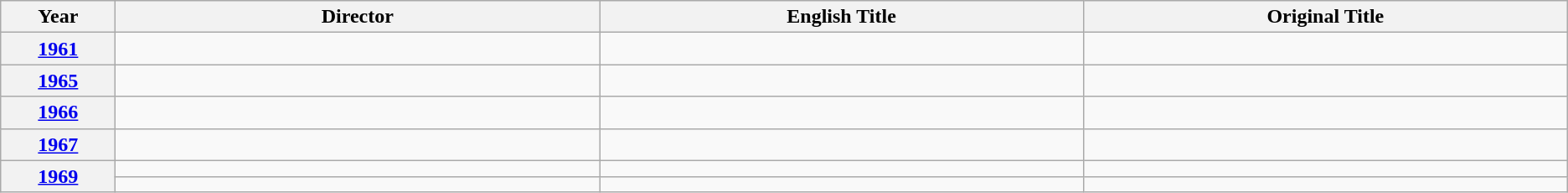<table class="wikitable unsortable">
<tr>
<th scope="col" style="width:2%;">Year</th>
<th scope="col" style="width:10%;">Director</th>
<th scope="col" style="width:10%;">English Title</th>
<th scope="col" style="width:10%;">Original Title</th>
</tr>
<tr>
<th style="text-align:center;"><a href='#'>1961</a></th>
<td> </td>
<td></td>
<td></td>
</tr>
<tr>
<th style="text-align:center;"><a href='#'>1965</a></th>
<td> </td>
<td></td>
<td></td>
</tr>
<tr>
<th style="text-align:center;"><a href='#'>1966</a></th>
<td> </td>
<td></td>
<td></td>
</tr>
<tr>
<th style="text-align:center;"><a href='#'>1967</a></th>
<td> </td>
<td></td>
<td></td>
</tr>
<tr>
<th rowspan="2" style="text-align:center;"><a href='#'>1969</a></th>
<td> </td>
<td></td>
<td></td>
</tr>
<tr>
<td> </td>
<td></td>
<td></td>
</tr>
</table>
